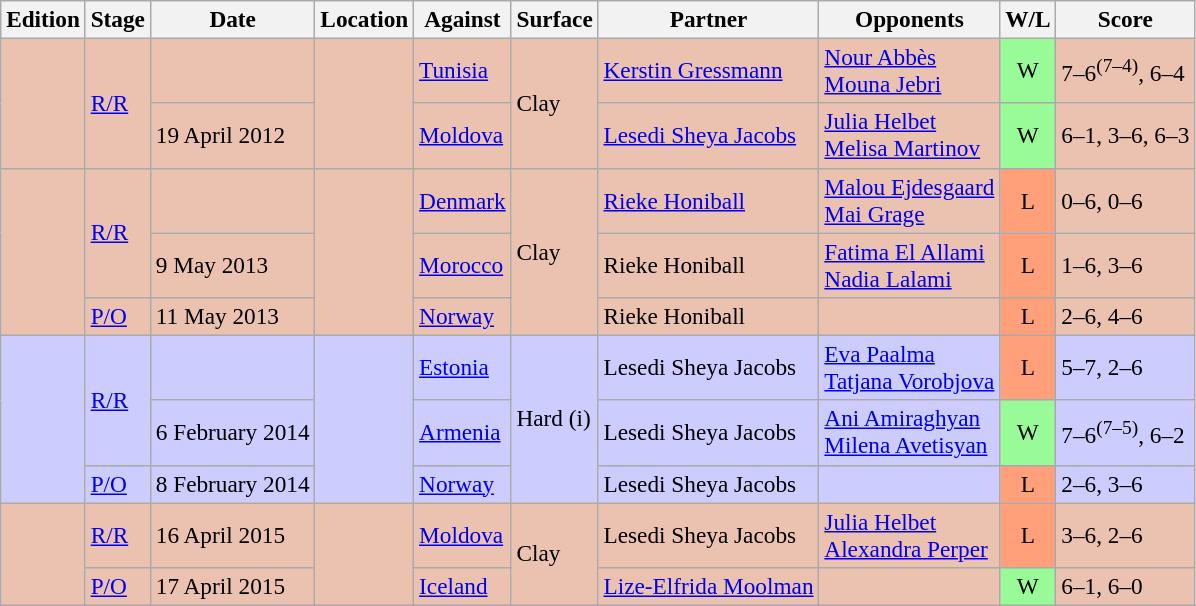<table class=wikitable style=font-size:97%>
<tr>
<th>Edition</th>
<th>Stage</th>
<th>Date</th>
<th>Location</th>
<th>Against</th>
<th>Surface</th>
<th>Partner</th>
<th>Opponents</th>
<th>W/L</th>
<th>Score</th>
</tr>
<tr bgcolor="#EBC2AF">
<td rowspan="2"></td>
<td rowspan="2"><a href='#'>R/R</a></td>
<td></td>
<td rowspan="2"></td>
<td> <a href='#'>Tunisia</a></td>
<td rowspan="2">Clay</td>
<td> <a href='#'>Kerstin Gressmann</a></td>
<td> <a href='#'>Nour Abbès</a> <br>  <a href='#'>Mouna Jebri</a></td>
<td style="text-align:center; background:#98fb98;">W</td>
<td>7–6<sup>(7–4)</sup>, 6–4</td>
</tr>
<tr bgcolor="#EBC2AF">
<td>19 April 2012</td>
<td> <a href='#'>Moldova</a></td>
<td> <a href='#'>Lesedi Sheya Jacobs</a></td>
<td> <a href='#'>Julia Helbet</a> <br>  <a href='#'>Melisa Martinov</a></td>
<td style="text-align:center; background:#98fb98;">W</td>
<td>6–1, 3–6, 6–3</td>
</tr>
<tr bgcolor="#EBC2AF">
<td rowspan="3"></td>
<td rowspan="2"><a href='#'>R/R</a></td>
<td></td>
<td rowspan="3"></td>
<td> <a href='#'>Denmark</a></td>
<td rowspan="3">Clay</td>
<td> <a href='#'>Rieke Honiball</a></td>
<td> <a href='#'>Malou Ejdesgaard</a> <br>  <a href='#'>Mai Grage</a></td>
<td style="text-align:center; background:#ffa07a;">L</td>
<td>0–6, 0–6</td>
</tr>
<tr bgcolor="#EBC2AF">
<td>9 May 2013</td>
<td> <a href='#'>Morocco</a></td>
<td> Rieke Honiball</td>
<td> <a href='#'>Fatima El Allami</a> <br>  <a href='#'>Nadia Lalami</a></td>
<td style="text-align:center; background:#ffa07a;">L</td>
<td>1–6, 3–6</td>
</tr>
<tr bgcolor="#EBC2AF">
<td rowspan="1"><a href='#'>P/O</a></td>
<td>11 May 2013</td>
<td> <a href='#'>Norway</a></td>
<td> Rieke Honiball</td>
<td></td>
<td style="text-align:center; background:#ffa07a;">L</td>
<td>2–6, 4–6</td>
</tr>
<tr style="background:#ccccff;">
<td rowspan="3"></td>
<td rowspan="2"><a href='#'>R/R</a></td>
<td></td>
<td rowspan="3"></td>
<td> <a href='#'>Estonia</a></td>
<td rowspan="3">Hard (i)</td>
<td> Lesedi Sheya Jacobs</td>
<td> <a href='#'>Eva Paalma</a> <br>  <a href='#'>Tatjana Vorobjova</a></td>
<td style="text-align:center; background:#ffa07a;">L</td>
<td>5–7, 2–6</td>
</tr>
<tr style="background:#ccccff;">
<td>6 February 2014</td>
<td> <a href='#'>Armenia</a></td>
<td> Lesedi Sheya Jacobs</td>
<td> <a href='#'>Ani Amiraghyan</a> <br>  <a href='#'>Milena Avetisyan</a></td>
<td style="text-align:center; background:#98fb98;">W</td>
<td>7–6<sup>(7–5)</sup>, 6–2</td>
</tr>
<tr style="background:#ccccff;">
<td rowspan="1"><a href='#'>P/O</a></td>
<td>8 February 2014</td>
<td> <a href='#'>Norway</a></td>
<td> Lesedi Sheya Jacobs</td>
<td></td>
<td style="text-align:center; background:#ffa07a;">L</td>
<td>2–6, 3–6</td>
</tr>
<tr bgcolor="#EBC2AF">
<td rowspan="2"></td>
<td rowspan="1"><a href='#'>R/R</a></td>
<td>16 April 2015</td>
<td rowspan="2"></td>
<td> <a href='#'>Moldova</a></td>
<td rowspan="2">Clay</td>
<td> Lesedi Sheya Jacobs</td>
<td> <a href='#'>Julia Helbet</a> <br>  <a href='#'>Alexandra Perper</a></td>
<td style="text-align:center; background:#ffa07a;">L</td>
<td>3–6, 2–6</td>
</tr>
<tr bgcolor="#EBC2AF">
<td rowspan="1"><a href='#'>P/O</a></td>
<td>17 April 2015</td>
<td> <a href='#'>Iceland</a></td>
<td> <a href='#'>Lize-Elfrida Moolman</a></td>
<td></td>
<td style="text-align:center; background:#98fb98;">W</td>
<td>6–1, 6–0</td>
</tr>
</table>
